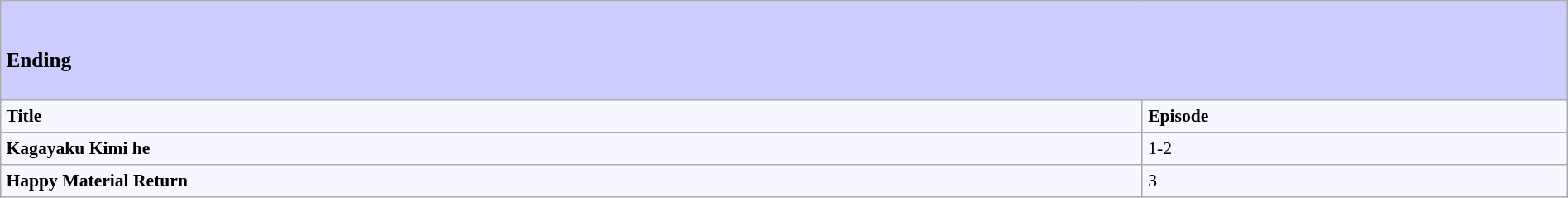<table border="" cellpadding="4" cellspacing="0" width="100%" style="border: 1px #aaaaaa solid; border-collapse: collapse; padding: 0.2em; margin: 1em 1em 1em 0; background: #f7f8ff; font-size:0.9em">
<tr valign="middle" bgcolor="#ccccff">
<td colspan=2><br><h3>Ending</h3></td>
</tr>
<tr>
<td><strong>Title</strong></td>
<td><strong>Episode</strong></td>
</tr>
<tr>
<td><strong>Kagayaku Kimi he</strong></td>
<td>1-2</td>
</tr>
<tr>
<td><strong>Happy Material Return</strong></td>
<td>3</td>
</tr>
</table>
